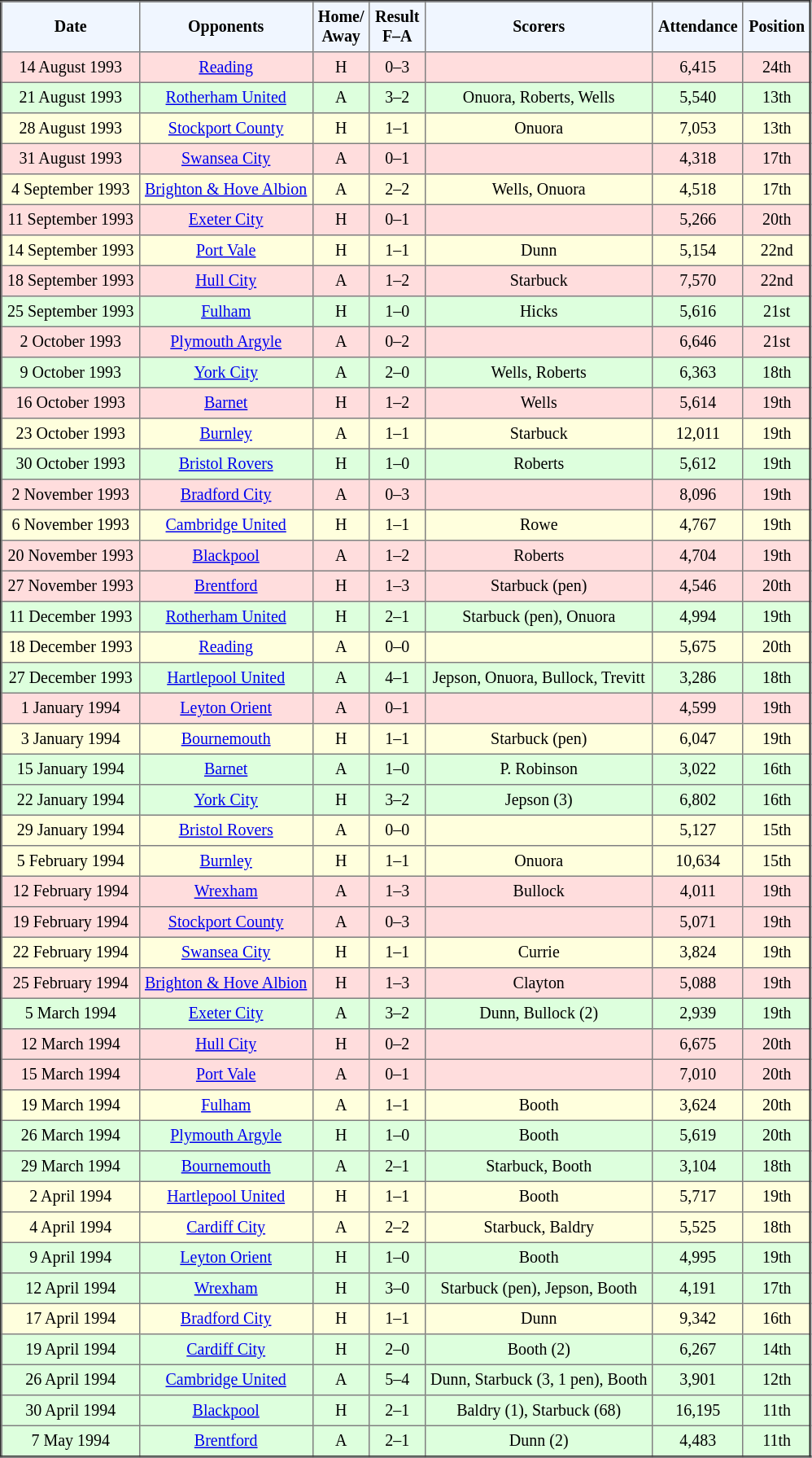<table border="2" cellpadding="4" style="border-collapse:collapse; text-align:center; font-size:smaller;">
<tr style="background:#f0f6ff;">
<th><strong>Date</strong></th>
<th><strong>Opponents</strong></th>
<th><strong>Home/<br>Away</strong></th>
<th><strong>Result<br>F–A</strong></th>
<th><strong>Scorers</strong></th>
<th><strong>Attendance</strong></th>
<th><strong>Position</strong></th>
</tr>
<tr bgcolor="#ffdddd">
<td>14 August 1993</td>
<td><a href='#'>Reading</a></td>
<td>H</td>
<td>0–3</td>
<td></td>
<td>6,415</td>
<td>24th</td>
</tr>
<tr bgcolor="#ddffdd">
<td>21 August 1993</td>
<td><a href='#'>Rotherham United</a></td>
<td>A</td>
<td>3–2</td>
<td>Onuora, Roberts, Wells</td>
<td>5,540</td>
<td>13th</td>
</tr>
<tr bgcolor="#ffffdd">
<td>28 August 1993</td>
<td><a href='#'>Stockport County</a></td>
<td>H</td>
<td>1–1</td>
<td>Onuora</td>
<td>7,053</td>
<td>13th</td>
</tr>
<tr bgcolor="#ffdddd">
<td>31 August 1993</td>
<td><a href='#'>Swansea City</a></td>
<td>A</td>
<td>0–1</td>
<td></td>
<td>4,318</td>
<td>17th</td>
</tr>
<tr bgcolor="#ffffdd">
<td>4 September 1993</td>
<td><a href='#'>Brighton & Hove Albion</a></td>
<td>A</td>
<td>2–2</td>
<td>Wells, Onuora</td>
<td>4,518</td>
<td>17th</td>
</tr>
<tr bgcolor="#ffdddd">
<td>11 September 1993</td>
<td><a href='#'>Exeter City</a></td>
<td>H</td>
<td>0–1</td>
<td></td>
<td>5,266</td>
<td>20th</td>
</tr>
<tr bgcolor="#ffffdd">
<td>14 September 1993</td>
<td><a href='#'>Port Vale</a></td>
<td>H</td>
<td>1–1</td>
<td>Dunn</td>
<td>5,154</td>
<td>22nd</td>
</tr>
<tr bgcolor="#ffdddd">
<td>18 September 1993</td>
<td><a href='#'>Hull City</a></td>
<td>A</td>
<td>1–2</td>
<td>Starbuck</td>
<td>7,570</td>
<td>22nd</td>
</tr>
<tr bgcolor="#ddffdd">
<td>25 September 1993</td>
<td><a href='#'>Fulham</a></td>
<td>H</td>
<td>1–0</td>
<td>Hicks</td>
<td>5,616</td>
<td>21st</td>
</tr>
<tr bgcolor="#ffdddd">
<td>2 October 1993</td>
<td><a href='#'>Plymouth Argyle</a></td>
<td>A</td>
<td>0–2</td>
<td></td>
<td>6,646</td>
<td>21st</td>
</tr>
<tr bgcolor="#ddffdd">
<td>9 October 1993</td>
<td><a href='#'>York City</a></td>
<td>A</td>
<td>2–0</td>
<td>Wells, Roberts</td>
<td>6,363</td>
<td>18th</td>
</tr>
<tr bgcolor="#ffdddd">
<td>16 October 1993</td>
<td><a href='#'>Barnet</a></td>
<td>H</td>
<td>1–2</td>
<td>Wells</td>
<td>5,614</td>
<td>19th</td>
</tr>
<tr bgcolor="#ffffdd">
<td>23 October 1993</td>
<td><a href='#'>Burnley</a></td>
<td>A</td>
<td>1–1</td>
<td>Starbuck</td>
<td>12,011</td>
<td>19th</td>
</tr>
<tr bgcolor="#ddffdd">
<td>30 October 1993</td>
<td><a href='#'>Bristol Rovers</a></td>
<td>H</td>
<td>1–0</td>
<td>Roberts</td>
<td>5,612</td>
<td>19th</td>
</tr>
<tr bgcolor="#ffdddd">
<td>2 November 1993</td>
<td><a href='#'>Bradford City</a></td>
<td>A</td>
<td>0–3</td>
<td></td>
<td>8,096</td>
<td>19th</td>
</tr>
<tr bgcolor="#ffffdd">
<td>6 November 1993</td>
<td><a href='#'>Cambridge United</a></td>
<td>H</td>
<td>1–1</td>
<td>Rowe</td>
<td>4,767</td>
<td>19th</td>
</tr>
<tr bgcolor="#ffdddd">
<td>20 November 1993</td>
<td><a href='#'>Blackpool</a></td>
<td>A</td>
<td>1–2</td>
<td>Roberts</td>
<td>4,704</td>
<td>19th</td>
</tr>
<tr bgcolor="#ffdddd">
<td>27 November 1993</td>
<td><a href='#'>Brentford</a></td>
<td>H</td>
<td>1–3</td>
<td>Starbuck (pen)</td>
<td>4,546</td>
<td>20th</td>
</tr>
<tr bgcolor="#ddffdd">
<td>11 December 1993</td>
<td><a href='#'>Rotherham United</a></td>
<td>H</td>
<td>2–1</td>
<td>Starbuck (pen), Onuora</td>
<td>4,994</td>
<td>19th</td>
</tr>
<tr bgcolor="#ffffdd">
<td>18 December 1993</td>
<td><a href='#'>Reading</a></td>
<td>A</td>
<td>0–0</td>
<td></td>
<td>5,675</td>
<td>20th</td>
</tr>
<tr bgcolor="#ddffdd">
<td>27 December 1993</td>
<td><a href='#'>Hartlepool United</a></td>
<td>A</td>
<td>4–1</td>
<td>Jepson, Onuora, Bullock, Trevitt</td>
<td>3,286</td>
<td>18th</td>
</tr>
<tr bgcolor="#ffdddd">
<td>1 January 1994</td>
<td><a href='#'>Leyton Orient</a></td>
<td>A</td>
<td>0–1</td>
<td></td>
<td>4,599</td>
<td>19th</td>
</tr>
<tr bgcolor="#ffffdd">
<td>3 January 1994</td>
<td><a href='#'>Bournemouth</a></td>
<td>H</td>
<td>1–1</td>
<td>Starbuck (pen)</td>
<td>6,047</td>
<td>19th</td>
</tr>
<tr bgcolor="#ddffdd">
<td>15 January 1994</td>
<td><a href='#'>Barnet</a></td>
<td>A</td>
<td>1–0</td>
<td>P. Robinson</td>
<td>3,022</td>
<td>16th</td>
</tr>
<tr bgcolor="#ddffdd">
<td>22 January 1994</td>
<td><a href='#'>York City</a></td>
<td>H</td>
<td>3–2</td>
<td>Jepson (3)</td>
<td>6,802</td>
<td>16th</td>
</tr>
<tr bgcolor="#ffffdd">
<td>29 January 1994</td>
<td><a href='#'>Bristol Rovers</a></td>
<td>A</td>
<td>0–0</td>
<td></td>
<td>5,127</td>
<td>15th</td>
</tr>
<tr bgcolor="#ffffdd">
<td>5 February 1994</td>
<td><a href='#'>Burnley</a></td>
<td>H</td>
<td>1–1</td>
<td>Onuora</td>
<td>10,634</td>
<td>15th</td>
</tr>
<tr bgcolor="#ffdddd">
<td>12 February 1994</td>
<td><a href='#'>Wrexham</a></td>
<td>A</td>
<td>1–3</td>
<td>Bullock</td>
<td>4,011</td>
<td>19th</td>
</tr>
<tr bgcolor="#ffdddd">
<td>19 February 1994</td>
<td><a href='#'>Stockport County</a></td>
<td>A</td>
<td>0–3</td>
<td></td>
<td>5,071</td>
<td>19th</td>
</tr>
<tr bgcolor="#ffffdd">
<td>22 February 1994</td>
<td><a href='#'>Swansea City</a></td>
<td>H</td>
<td>1–1</td>
<td>Currie</td>
<td>3,824</td>
<td>19th</td>
</tr>
<tr bgcolor="#ffdddd">
<td>25 February 1994</td>
<td><a href='#'>Brighton & Hove Albion</a></td>
<td>H</td>
<td>1–3</td>
<td>Clayton</td>
<td>5,088</td>
<td>19th</td>
</tr>
<tr bgcolor="#ddffdd">
<td>5 March 1994</td>
<td><a href='#'>Exeter City</a></td>
<td>A</td>
<td>3–2</td>
<td>Dunn, Bullock (2)</td>
<td>2,939</td>
<td>19th</td>
</tr>
<tr bgcolor="#ffdddd">
<td>12 March 1994</td>
<td><a href='#'>Hull City</a></td>
<td>H</td>
<td>0–2</td>
<td></td>
<td>6,675</td>
<td>20th</td>
</tr>
<tr bgcolor="#ffdddd">
<td>15 March 1994</td>
<td><a href='#'>Port Vale</a></td>
<td>A</td>
<td>0–1</td>
<td></td>
<td>7,010</td>
<td>20th</td>
</tr>
<tr bgcolor="#ffffdd">
<td>19 March 1994</td>
<td><a href='#'>Fulham</a></td>
<td>A</td>
<td>1–1</td>
<td>Booth</td>
<td>3,624</td>
<td>20th</td>
</tr>
<tr bgcolor="#ddffdd">
<td>26 March 1994</td>
<td><a href='#'>Plymouth Argyle</a></td>
<td>H</td>
<td>1–0</td>
<td>Booth</td>
<td>5,619</td>
<td>20th</td>
</tr>
<tr bgcolor="#ddffdd">
<td>29 March 1994</td>
<td><a href='#'>Bournemouth</a></td>
<td>A</td>
<td>2–1</td>
<td>Starbuck, Booth</td>
<td>3,104</td>
<td>18th</td>
</tr>
<tr bgcolor="#ffffdd">
<td>2 April 1994</td>
<td><a href='#'>Hartlepool United</a></td>
<td>H</td>
<td>1–1</td>
<td>Booth</td>
<td>5,717</td>
<td>19th</td>
</tr>
<tr bgcolor="#ffffdd">
<td>4 April 1994</td>
<td><a href='#'>Cardiff City</a></td>
<td>A</td>
<td>2–2</td>
<td>Starbuck, Baldry</td>
<td>5,525</td>
<td>18th</td>
</tr>
<tr bgcolor="#ddffdd">
<td>9 April 1994</td>
<td><a href='#'>Leyton Orient</a></td>
<td>H</td>
<td>1–0</td>
<td>Booth</td>
<td>4,995</td>
<td>19th</td>
</tr>
<tr bgcolor="#ddffdd">
<td>12 April 1994</td>
<td><a href='#'>Wrexham</a></td>
<td>H</td>
<td>3–0</td>
<td>Starbuck (pen), Jepson, Booth</td>
<td>4,191</td>
<td>17th</td>
</tr>
<tr bgcolor="#ffffdd">
<td>17 April 1994</td>
<td><a href='#'>Bradford City</a></td>
<td>H</td>
<td>1–1</td>
<td>Dunn</td>
<td>9,342</td>
<td>16th</td>
</tr>
<tr bgcolor="#ddffdd">
<td>19 April 1994</td>
<td><a href='#'>Cardiff City</a></td>
<td>H</td>
<td>2–0</td>
<td>Booth (2)</td>
<td>6,267</td>
<td>14th</td>
</tr>
<tr bgcolor="#ddffdd">
<td>26 April 1994</td>
<td><a href='#'>Cambridge United</a></td>
<td>A</td>
<td>5–4</td>
<td>Dunn, Starbuck (3, 1 pen), Booth</td>
<td>3,901</td>
<td>12th</td>
</tr>
<tr bgcolor="#ddffdd">
<td>30 April 1994</td>
<td><a href='#'>Blackpool</a></td>
<td>H</td>
<td>2–1</td>
<td>Baldry (1), Starbuck (68)</td>
<td>16,195</td>
<td>11th</td>
</tr>
<tr bgcolor="#ddffdd">
<td>7 May 1994</td>
<td><a href='#'>Brentford</a></td>
<td>A</td>
<td>2–1</td>
<td>Dunn (2)</td>
<td>4,483</td>
<td>11th</td>
</tr>
</table>
